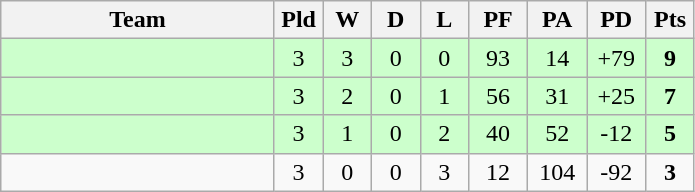<table class="wikitable" style="text-align:center;">
<tr>
<th width=175>Team</th>
<th width=25 abbr="Played">Pld</th>
<th width=25 abbr="Won">W</th>
<th width=25 abbr="Drawn">D</th>
<th width=25 abbr="Lost">L</th>
<th width=32 abbr="Points for">PF</th>
<th width=32 abbr="Points against">PA</th>
<th width=32 abbr="Points difference">PD</th>
<th width=25 abbr="Points">Pts</th>
</tr>
<tr bgcolor=ccffcc>
<td align=left></td>
<td>3</td>
<td>3</td>
<td>0</td>
<td>0</td>
<td>93</td>
<td>14</td>
<td>+79</td>
<td><strong>9</strong></td>
</tr>
<tr bgcolor=ccffcc>
<td align=left></td>
<td>3</td>
<td>2</td>
<td>0</td>
<td>1</td>
<td>56</td>
<td>31</td>
<td>+25</td>
<td><strong>7</strong></td>
</tr>
<tr bgcolor=ccffcc>
<td align=left></td>
<td>3</td>
<td>1</td>
<td>0</td>
<td>2</td>
<td>40</td>
<td>52</td>
<td>-12</td>
<td><strong>5</strong></td>
</tr>
<tr>
<td align=left></td>
<td>3</td>
<td>0</td>
<td>0</td>
<td>3</td>
<td>12</td>
<td>104</td>
<td>-92</td>
<td><strong>3</strong></td>
</tr>
</table>
